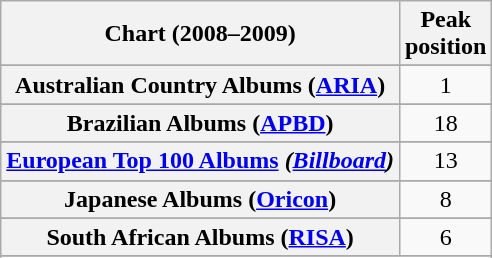<table class="wikitable sortable plainrowheaders" style="text-align:center;">
<tr>
<th scope="col">Chart (2008–2009)</th>
<th scope="col">Peak<br>position</th>
</tr>
<tr>
</tr>
<tr>
<th scope="row">Australian Country Albums (<a href='#'>ARIA</a>)</th>
<td>1</td>
</tr>
<tr>
</tr>
<tr>
</tr>
<tr>
</tr>
<tr>
<th scope="row">Brazilian Albums (<a href='#'>APBD</a>)</th>
<td>18</td>
</tr>
<tr>
</tr>
<tr>
</tr>
<tr>
</tr>
<tr>
<th scope="row"><a href='#'>European Top 100 Albums</a> <em>(<a href='#'>Billboard</a>)</em></th>
<td>13</td>
</tr>
<tr>
</tr>
<tr>
</tr>
<tr>
</tr>
<tr>
<th scope="row">Japanese Albums (<a href='#'>Oricon</a>)</th>
<td>8</td>
</tr>
<tr>
</tr>
<tr>
</tr>
<tr>
</tr>
<tr>
</tr>
<tr>
<th scope="row">South African Albums (<a href='#'>RISA</a>)</th>
<td>6</td>
</tr>
<tr>
</tr>
<tr>
</tr>
<tr>
</tr>
<tr>
</tr>
<tr>
</tr>
<tr>
</tr>
<tr>
</tr>
</table>
